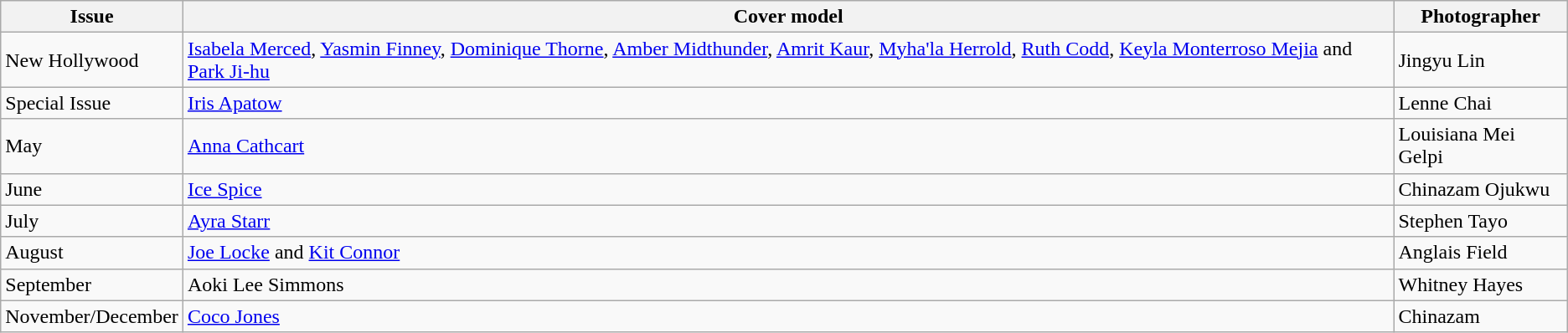<table class="wikitable">
<tr>
<th>Issue</th>
<th>Cover model</th>
<th>Photographer</th>
</tr>
<tr>
<td>New Hollywood</td>
<td><a href='#'>Isabela Merced</a>, <a href='#'>Yasmin Finney</a>, <a href='#'>Dominique Thorne</a>, <a href='#'>Amber Midthunder</a>, <a href='#'>Amrit Kaur</a>, <a href='#'>Myha'la Herrold</a>, <a href='#'>Ruth Codd</a>, <a href='#'>Keyla Monterroso Mejia</a> and <a href='#'>Park Ji-hu</a></td>
<td>Jingyu Lin</td>
</tr>
<tr>
<td>Special Issue</td>
<td><a href='#'>Iris Apatow</a></td>
<td>Lenne Chai</td>
</tr>
<tr>
<td>May</td>
<td><a href='#'>Anna Cathcart</a></td>
<td>Louisiana Mei Gelpi</td>
</tr>
<tr>
<td>June</td>
<td><a href='#'>Ice Spice</a></td>
<td>Chinazam Ojukwu</td>
</tr>
<tr>
<td>July</td>
<td><a href='#'>Ayra Starr</a></td>
<td>Stephen Tayo</td>
</tr>
<tr>
<td>August</td>
<td><a href='#'>Joe Locke</a> and <a href='#'>Kit Connor</a></td>
<td>Anglais Field</td>
</tr>
<tr>
<td>September</td>
<td>Aoki Lee Simmons</td>
<td>Whitney Hayes</td>
</tr>
<tr>
<td>November/December</td>
<td><a href='#'>Coco Jones</a></td>
<td>Chinazam</td>
</tr>
</table>
